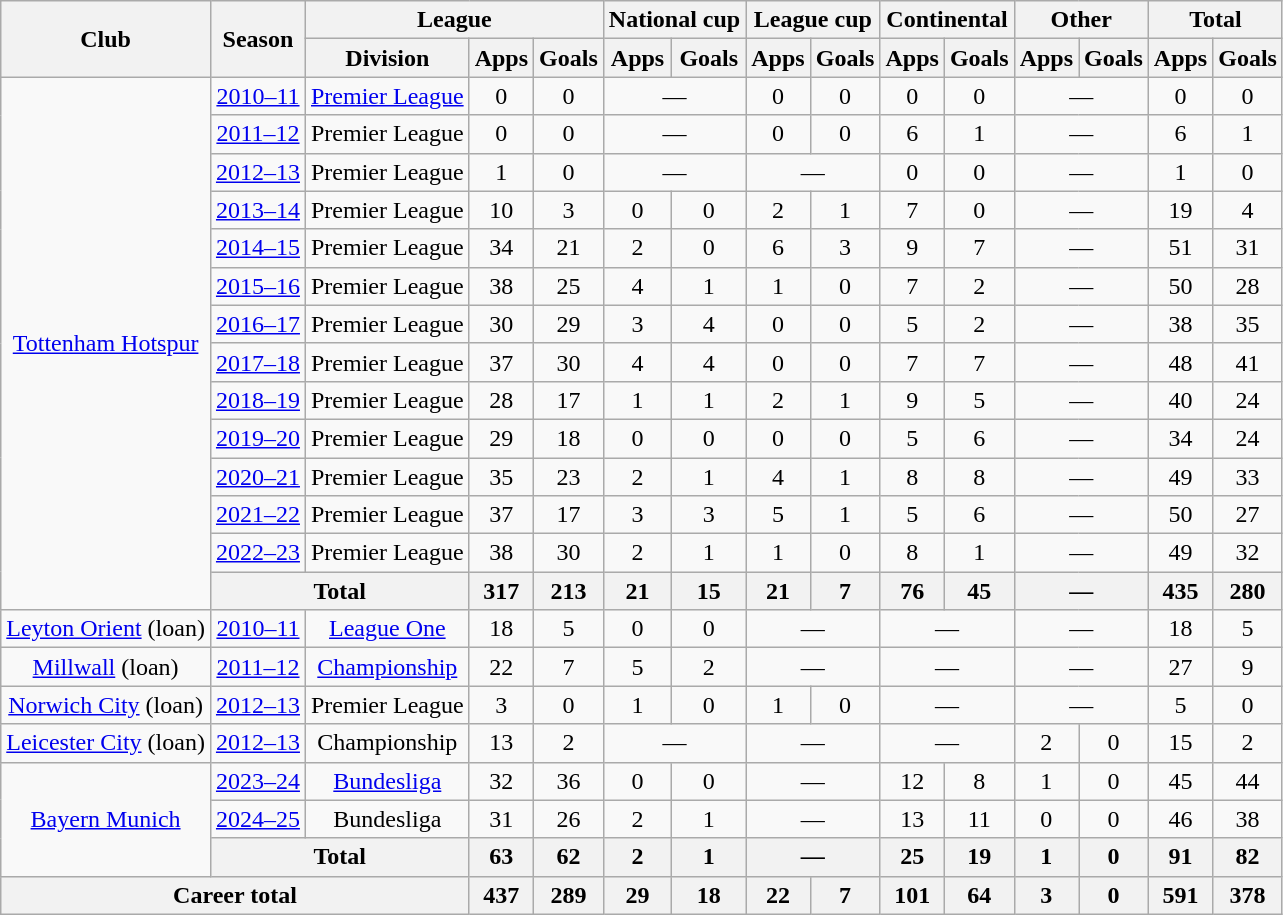<table class="wikitable" style="text-align: center;">
<tr>
<th rowspan="2">Club</th>
<th rowspan="2">Season</th>
<th colspan="3">League</th>
<th colspan="2">National cup</th>
<th colspan="2">League cup</th>
<th colspan="2">Continental</th>
<th colspan="2">Other</th>
<th colspan="2">Total</th>
</tr>
<tr>
<th>Division</th>
<th>Apps</th>
<th>Goals</th>
<th>Apps</th>
<th>Goals</th>
<th>Apps</th>
<th>Goals</th>
<th>Apps</th>
<th>Goals</th>
<th>Apps</th>
<th>Goals</th>
<th>Apps</th>
<th>Goals</th>
</tr>
<tr>
<td rowspan="14"><a href='#'>Tottenham Hotspur</a></td>
<td><a href='#'>2010–11</a></td>
<td><a href='#'>Premier League</a></td>
<td>0</td>
<td>0</td>
<td colspan="2">—</td>
<td>0</td>
<td>0</td>
<td>0</td>
<td>0</td>
<td colspan="2">—</td>
<td>0</td>
<td>0</td>
</tr>
<tr>
<td><a href='#'>2011–12</a></td>
<td>Premier League</td>
<td>0</td>
<td>0</td>
<td colspan="2">—</td>
<td>0</td>
<td>0</td>
<td>6</td>
<td>1</td>
<td colspan="2">—</td>
<td>6</td>
<td>1</td>
</tr>
<tr>
<td><a href='#'>2012–13</a></td>
<td>Premier League</td>
<td>1</td>
<td>0</td>
<td colspan="2">—</td>
<td colspan="2">—</td>
<td>0</td>
<td>0</td>
<td colspan="2">—</td>
<td>1</td>
<td>0</td>
</tr>
<tr>
<td><a href='#'>2013–14</a></td>
<td>Premier League</td>
<td>10</td>
<td>3</td>
<td>0</td>
<td>0</td>
<td>2</td>
<td>1</td>
<td>7</td>
<td>0</td>
<td colspan="2">—</td>
<td>19</td>
<td>4</td>
</tr>
<tr>
<td><a href='#'>2014–15</a></td>
<td>Premier League</td>
<td>34</td>
<td>21</td>
<td>2</td>
<td>0</td>
<td>6</td>
<td>3</td>
<td>9</td>
<td>7</td>
<td colspan="2">—</td>
<td>51</td>
<td>31</td>
</tr>
<tr>
<td><a href='#'>2015–16</a></td>
<td>Premier League</td>
<td>38</td>
<td>25</td>
<td>4</td>
<td>1</td>
<td>1</td>
<td>0</td>
<td>7</td>
<td>2</td>
<td colspan="2">—</td>
<td>50</td>
<td>28</td>
</tr>
<tr>
<td><a href='#'>2016–17</a></td>
<td>Premier League</td>
<td>30</td>
<td>29</td>
<td>3</td>
<td>4</td>
<td>0</td>
<td>0</td>
<td>5</td>
<td>2</td>
<td colspan="2">—</td>
<td>38</td>
<td>35</td>
</tr>
<tr>
<td><a href='#'>2017–18</a></td>
<td>Premier League</td>
<td>37</td>
<td>30</td>
<td>4</td>
<td>4</td>
<td>0</td>
<td>0</td>
<td>7</td>
<td>7</td>
<td colspan="2">—</td>
<td>48</td>
<td>41</td>
</tr>
<tr>
<td><a href='#'>2018–19</a></td>
<td>Premier League</td>
<td>28</td>
<td>17</td>
<td>1</td>
<td>1</td>
<td>2</td>
<td>1</td>
<td>9</td>
<td>5</td>
<td colspan="2">—</td>
<td>40</td>
<td>24</td>
</tr>
<tr>
<td><a href='#'>2019–20</a></td>
<td>Premier League</td>
<td>29</td>
<td>18</td>
<td>0</td>
<td>0</td>
<td>0</td>
<td>0</td>
<td>5</td>
<td>6</td>
<td colspan="2">—</td>
<td>34</td>
<td>24</td>
</tr>
<tr>
<td><a href='#'>2020–21</a></td>
<td>Premier League</td>
<td>35</td>
<td>23</td>
<td>2</td>
<td>1</td>
<td>4</td>
<td>1</td>
<td>8</td>
<td>8</td>
<td colspan="2">—</td>
<td>49</td>
<td>33</td>
</tr>
<tr>
<td><a href='#'>2021–22</a></td>
<td>Premier League</td>
<td>37</td>
<td>17</td>
<td>3</td>
<td>3</td>
<td>5</td>
<td>1</td>
<td>5</td>
<td>6</td>
<td colspan="2">—</td>
<td>50</td>
<td>27</td>
</tr>
<tr>
<td><a href='#'>2022–23</a></td>
<td>Premier League</td>
<td>38</td>
<td>30</td>
<td>2</td>
<td>1</td>
<td>1</td>
<td>0</td>
<td>8</td>
<td>1</td>
<td colspan="2">—</td>
<td>49</td>
<td>32</td>
</tr>
<tr>
<th colspan="2">Total</th>
<th>317</th>
<th>213</th>
<th>21</th>
<th>15</th>
<th>21</th>
<th>7</th>
<th>76</th>
<th>45</th>
<th colspan="2">—</th>
<th>435</th>
<th>280</th>
</tr>
<tr>
<td><a href='#'>Leyton Orient</a> (loan)</td>
<td><a href='#'>2010–11</a></td>
<td><a href='#'>League One</a></td>
<td>18</td>
<td>5</td>
<td>0</td>
<td>0</td>
<td colspan="2">—</td>
<td colspan="2">—</td>
<td colspan="2">—</td>
<td>18</td>
<td>5</td>
</tr>
<tr>
<td><a href='#'>Millwall</a> (loan)</td>
<td><a href='#'>2011–12</a></td>
<td><a href='#'>Championship</a></td>
<td>22</td>
<td>7</td>
<td>5</td>
<td>2</td>
<td colspan="2">—</td>
<td colspan="2">—</td>
<td colspan="2">—</td>
<td>27</td>
<td>9</td>
</tr>
<tr>
<td><a href='#'>Norwich City</a> (loan)</td>
<td><a href='#'>2012–13</a></td>
<td>Premier League</td>
<td>3</td>
<td>0</td>
<td>1</td>
<td>0</td>
<td>1</td>
<td>0</td>
<td colspan="2">—</td>
<td colspan="2">—</td>
<td>5</td>
<td>0</td>
</tr>
<tr>
<td><a href='#'>Leicester City</a> (loan)</td>
<td><a href='#'>2012–13</a></td>
<td>Championship</td>
<td>13</td>
<td>2</td>
<td colspan="2">—</td>
<td colspan="2">—</td>
<td colspan="2">—</td>
<td>2</td>
<td>0</td>
<td>15</td>
<td>2</td>
</tr>
<tr>
<td rowspan="3"><a href='#'>Bayern Munich</a></td>
<td><a href='#'>2023–24</a></td>
<td><a href='#'>Bundesliga</a></td>
<td>32</td>
<td>36</td>
<td>0</td>
<td>0</td>
<td colspan="2">—</td>
<td>12</td>
<td>8</td>
<td>1</td>
<td>0</td>
<td>45</td>
<td>44</td>
</tr>
<tr>
<td><a href='#'>2024–25</a></td>
<td>Bundesliga</td>
<td>31</td>
<td>26</td>
<td>2</td>
<td>1</td>
<td colspan="2">—</td>
<td>13</td>
<td>11</td>
<td>0</td>
<td>0</td>
<td>46</td>
<td>38</td>
</tr>
<tr>
<th colspan="2">Total</th>
<th>63</th>
<th>62</th>
<th>2</th>
<th>1</th>
<th colspan="2">—</th>
<th>25</th>
<th>19</th>
<th>1</th>
<th>0</th>
<th>91</th>
<th>82</th>
</tr>
<tr>
<th colspan="3">Career total</th>
<th>437</th>
<th>289</th>
<th>29</th>
<th>18</th>
<th>22</th>
<th>7</th>
<th>101</th>
<th>64</th>
<th>3</th>
<th>0</th>
<th>591</th>
<th>378</th>
</tr>
</table>
